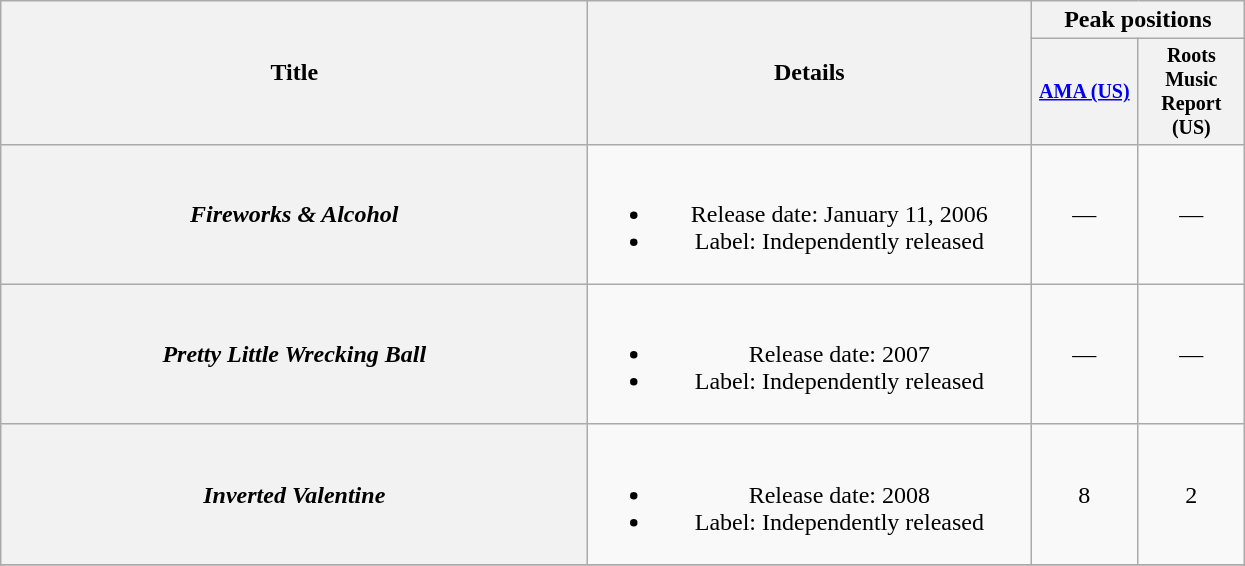<table class="wikitable plainrowheaders" style="text-align:center;">
<tr>
<th rowspan="2" style="width:24em;">Title</th>
<th rowspan="2" style="width:18em;">Details</th>
<th colspan="4">Peak positions</th>
</tr>
<tr style="font-size:smaller;">
<th style="width:65px;"><a href='#'>AMA (US)</a></th>
<th style="width:65px;">Roots Music Report (US)</th>
</tr>
<tr>
<th scope="row"><em>Fireworks & Alcohol</em></th>
<td><br><ul><li>Release date: January 11, 2006</li><li>Label: Independently released</li></ul></td>
<td>—</td>
<td>—</td>
</tr>
<tr>
<th scope="row"><em>Pretty Little Wrecking Ball</em></th>
<td><br><ul><li>Release date: 2007</li><li>Label: Independently released</li></ul></td>
<td>—</td>
<td>—</td>
</tr>
<tr>
<th scope="row"><em>Inverted Valentine</em></th>
<td><br><ul><li>Release date: 2008</li><li>Label: Independently released</li></ul></td>
<td>8 </td>
<td>2</td>
</tr>
<tr>
</tr>
</table>
